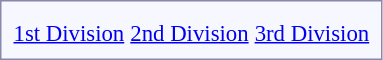<table style="border:1px solid #8888aa; background-color:#f7f8ff; padding:5px; font-size:95%; float: left; margin: 0px 12px 12px 0px;">
<tr>
<td align="center"></td>
<td></td>
<td></td>
</tr>
<tr>
<td align="center"><a href='#'>1st Division</a></td>
<td align="center"><a href='#'>2nd Division</a></td>
<td align="center"><a href='#'>3rd Division</a></td>
</tr>
</table>
